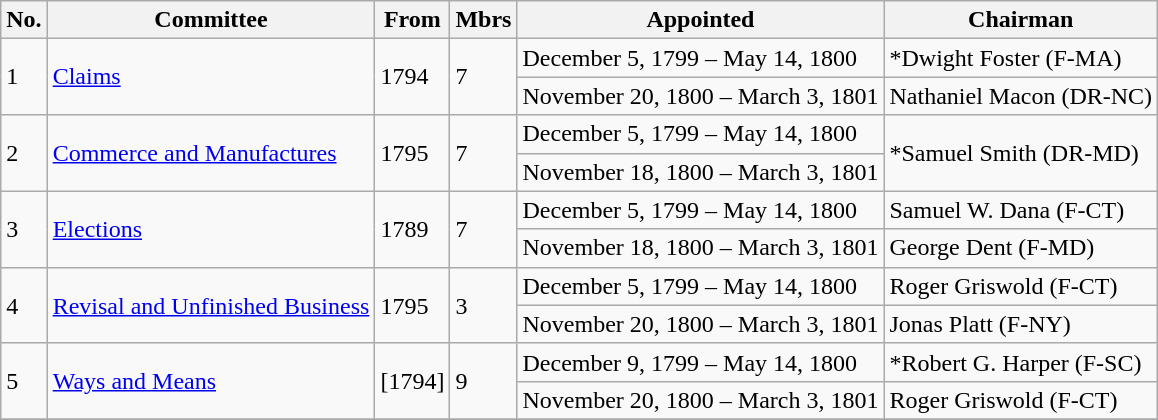<table class="wikitable">
<tr valign=bottom>
<th>No.</th>
<th>Committee</th>
<th>From</th>
<th>Mbrs</th>
<th>Appointed</th>
<th>Chairman</th>
</tr>
<tr>
<td rowspan=2>1</td>
<td rowspan=2><a href='#'>Claims</a></td>
<td rowspan=2>1794</td>
<td rowspan=2>7</td>
<td>December 5, 1799 – May 14, 1800</td>
<td>*Dwight Foster (F-MA)</td>
</tr>
<tr>
<td>November 20, 1800 – March 3, 1801</td>
<td>Nathaniel Macon (DR-NC)</td>
</tr>
<tr>
<td rowspan=2>2</td>
<td rowspan=2><a href='#'>Commerce and Manufactures</a></td>
<td rowspan=2>1795</td>
<td rowspan=2>7</td>
<td>December 5, 1799 – May 14, 1800</td>
<td rowspan=2>*Samuel Smith (DR-MD)</td>
</tr>
<tr>
<td>November 18, 1800 – March 3, 1801</td>
</tr>
<tr>
<td rowspan=2>3</td>
<td rowspan=2><a href='#'>Elections</a></td>
<td rowspan=2>1789</td>
<td rowspan=2>7</td>
<td>December 5, 1799 – May 14, 1800</td>
<td>Samuel W. Dana (F-CT)</td>
</tr>
<tr>
<td>November 18, 1800 – March 3, 1801</td>
<td>George Dent (F-MD)</td>
</tr>
<tr>
<td rowspan=2>4</td>
<td rowspan=2><a href='#'>Revisal and Unfinished Business</a></td>
<td rowspan=2>1795</td>
<td rowspan=2>3</td>
<td>December 5, 1799 – May 14, 1800</td>
<td>Roger Griswold (F-CT)</td>
</tr>
<tr>
<td>November 20, 1800 – March 3, 1801</td>
<td>Jonas Platt (F-NY)</td>
</tr>
<tr>
<td rowspan=2>5</td>
<td rowspan=2><a href='#'>Ways and Means</a></td>
<td rowspan=2>[1794]</td>
<td rowspan=2>9</td>
<td>December 9, 1799 – May 14, 1800</td>
<td>*Robert G. Harper (F-SC)</td>
</tr>
<tr>
<td>November 20, 1800 – March 3, 1801</td>
<td>Roger Griswold (F-CT)</td>
</tr>
<tr>
</tr>
</table>
